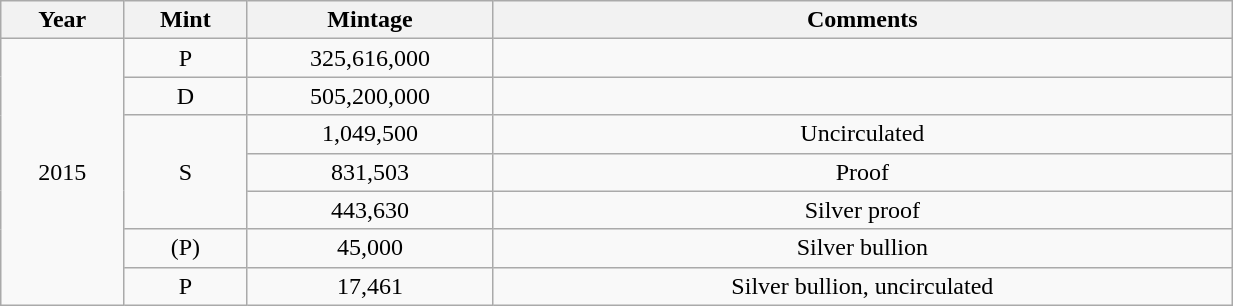<table class="wikitable sortable" style="min-width:65%; text-align:center;">
<tr>
<th width="10%">Year</th>
<th width="10%">Mint</th>
<th width="20%">Mintage</th>
<th width="60%">Comments</th>
</tr>
<tr>
<td rowspan="7">2015</td>
<td>P</td>
<td>325,616,000</td>
<td></td>
</tr>
<tr>
<td>D</td>
<td>505,200,000</td>
<td></td>
</tr>
<tr>
<td rowspan="3">S</td>
<td>1,049,500</td>
<td>Uncirculated</td>
</tr>
<tr>
<td>831,503</td>
<td>Proof</td>
</tr>
<tr>
<td>443,630</td>
<td>Silver proof</td>
</tr>
<tr>
<td>(P)</td>
<td>45,000</td>
<td>Silver bullion</td>
</tr>
<tr>
<td>P</td>
<td>17,461</td>
<td>Silver bullion, uncirculated</td>
</tr>
</table>
